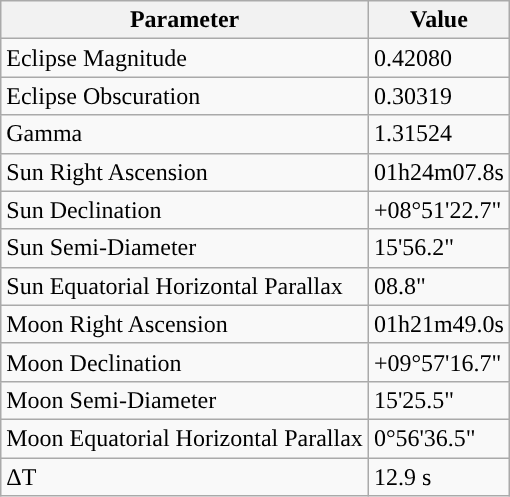<table class="wikitable">
<tr>
<th>Parameter</th>
<th>Value</th>
</tr>
<tr>
<td>Eclipse Magnitude</td>
<td>0.42080</td>
</tr>
<tr>
<td>Eclipse Obscuration</td>
<td>0.30319</td>
</tr>
<tr>
<td>Gamma</td>
<td>1.31524</td>
</tr>
<tr>
<td>Sun Right Ascension</td>
<td>01h24m07.8s</td>
</tr>
<tr>
<td>Sun Declination</td>
<td>+08°51'22.7"</td>
</tr>
<tr>
<td>Sun Semi-Diameter</td>
<td>15'56.2"</td>
</tr>
<tr>
<td>Sun Equatorial Horizontal Parallax</td>
<td>08.8"</td>
</tr>
<tr>
<td>Moon Right Ascension</td>
<td>01h21m49.0s</td>
</tr>
<tr>
<td>Moon Declination</td>
<td>+09°57'16.7"</td>
</tr>
<tr>
<td>Moon Semi-Diameter</td>
<td>15'25.5"</td>
</tr>
<tr>
<td>Moon Equatorial Horizontal Parallax</td>
<td>0°56'36.5"</td>
</tr>
<tr>
<td>ΔT</td>
<td>12.9 s</td>
</tr>
</table>
